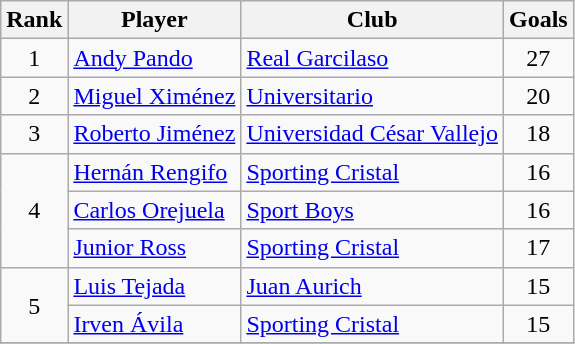<table class="wikitable">
<tr>
<th>Rank</th>
<th>Player</th>
<th>Club</th>
<th>Goals</th>
</tr>
<tr>
<td align=center rowspan=1>1</td>
<td> <a href='#'>Andy Pando</a></td>
<td><a href='#'>Real Garcilaso</a></td>
<td align=center>27</td>
</tr>
<tr>
<td align=center rowspan=1>2</td>
<td> <a href='#'>Miguel Ximénez</a></td>
<td><a href='#'>Universitario</a></td>
<td align=center>20</td>
</tr>
<tr>
<td align=center rowspan=1>3</td>
<td> <a href='#'>Roberto Jiménez</a></td>
<td><a href='#'>Universidad César Vallejo</a></td>
<td align=center>18</td>
</tr>
<tr>
<td align=center rowspan=3>4</td>
<td> <a href='#'>Hernán Rengifo</a></td>
<td><a href='#'>Sporting Cristal</a></td>
<td align=center>16</td>
</tr>
<tr>
<td> <a href='#'>Carlos Orejuela</a></td>
<td><a href='#'>Sport Boys</a></td>
<td align=center>16</td>
</tr>
<tr>
<td> <a href='#'>Junior Ross</a></td>
<td><a href='#'>Sporting Cristal</a></td>
<td align=center>17</td>
</tr>
<tr>
<td align=center rowspan=2>5</td>
<td> <a href='#'>Luis Tejada</a></td>
<td><a href='#'>Juan Aurich</a></td>
<td align=center>15</td>
</tr>
<tr>
<td> <a href='#'>Irven Ávila</a></td>
<td><a href='#'>Sporting Cristal</a></td>
<td align=center>15</td>
</tr>
<tr>
</tr>
</table>
